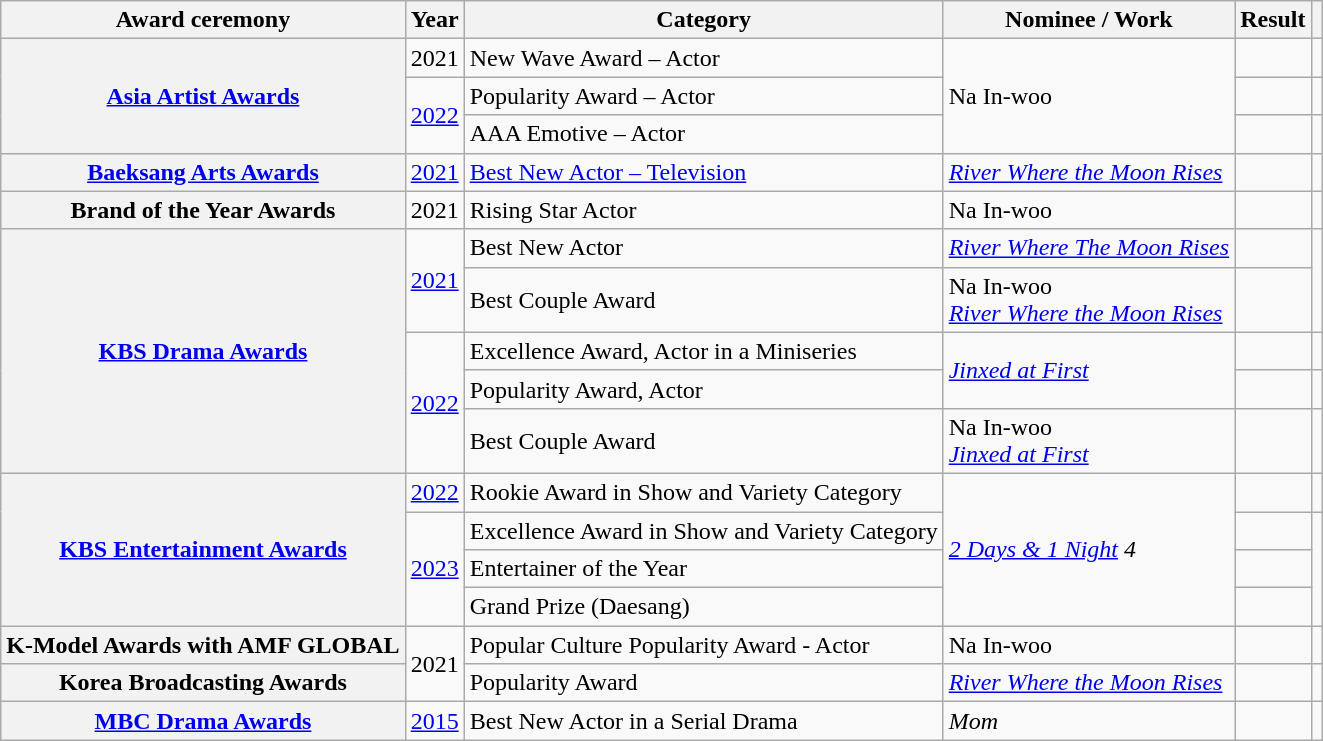<table class="wikitable plainrowheaders">
<tr>
<th scope="col">Award ceremony</th>
<th scope="col">Year</th>
<th scope="col">Category</th>
<th scope="col">Nominee / Work</th>
<th scope="col">Result</th>
<th scope="col"></th>
</tr>
<tr>
<th scope="row"  rowspan="3"><a href='#'>Asia Artist Awards</a></th>
<td style="text-align:center">2021</td>
<td>New Wave Award – Actor</td>
<td rowspan="3">Na In-woo</td>
<td></td>
<td style="text-align:center"></td>
</tr>
<tr>
<td rowspan="2" style="text-align:center"><a href='#'>2022</a></td>
<td>Popularity Award – Actor</td>
<td></td>
<td style="text-align:center"></td>
</tr>
<tr>
<td>AAA Emotive – Actor</td>
<td></td>
<td style="text-align:center"></td>
</tr>
<tr>
<th scope="row"><a href='#'>Baeksang Arts Awards</a></th>
<td style="text-align:center"><a href='#'>2021</a></td>
<td><a href='#'>Best New Actor – Television</a></td>
<td><em><a href='#'>River Where the Moon Rises</a></em></td>
<td></td>
<td style="text-align:center"></td>
</tr>
<tr>
<th scope="row">Brand of the Year Awards</th>
<td style="text-align:center">2021</td>
<td>Rising Star Actor</td>
<td>Na In-woo</td>
<td></td>
<td style="text-align:center"></td>
</tr>
<tr>
<th scope="row" rowspan="5"><a href='#'>KBS Drama Awards</a></th>
<td rowspan="2" style="text-align:center"><a href='#'>2021</a></td>
<td>Best New Actor</td>
<td><em><a href='#'>River Where The Moon Rises</a></em></td>
<td></td>
<td rowspan="2" style="text-align:center"></td>
</tr>
<tr>
<td>Best Couple Award</td>
<td>Na In-woo  <br><em><a href='#'>River Where the Moon Rises</a></em></td>
<td></td>
</tr>
<tr>
<td rowspan="3" style="text-align:center"><a href='#'>2022</a></td>
<td>Excellence Award, Actor in a Miniseries</td>
<td rowspan="2"><em><a href='#'>Jinxed at First</a></em></td>
<td></td>
<td style="text-align:center"></td>
</tr>
<tr>
<td>Popularity Award, Actor</td>
<td></td>
<td style="text-align:center"></td>
</tr>
<tr>
<td>Best Couple Award</td>
<td>Na In-woo  <br><em><a href='#'>Jinxed at First</a></em></td>
<td></td>
<td style="text-align:center"></td>
</tr>
<tr>
<th scope="row" rowspan="4"><a href='#'>KBS Entertainment Awards</a></th>
<td style="text-align:center"><a href='#'>2022</a></td>
<td>Rookie Award in Show and Variety Category</td>
<td rowspan="4"><em><a href='#'>2 Days & 1 Night</a> 4</em></td>
<td></td>
<td style="text-align:center"></td>
</tr>
<tr>
<td rowspan="3" style="text-align:center"><a href='#'>2023</a></td>
<td>Excellence Award in Show and Variety Category</td>
<td></td>
<td rowspan="3" style="text-align:center"></td>
</tr>
<tr>
<td>Entertainer of the Year</td>
<td></td>
</tr>
<tr>
<td>Grand Prize (Daesang)</td>
<td></td>
</tr>
<tr>
<th scope="row">K-Model Awards with AMF GLOBAL</th>
<td rowspan="2" style="text-align:center">2021</td>
<td>Popular Culture Popularity Award - Actor</td>
<td>Na In-woo</td>
<td></td>
<td style="text-align:center"></td>
</tr>
<tr>
<th scope="row">Korea Broadcasting Awards</th>
<td>Popularity Award</td>
<td><em><a href='#'>River Where the Moon Rises</a></em></td>
<td></td>
<td style="text-align:center"></td>
</tr>
<tr>
<th scope="row"><a href='#'>MBC Drama Awards</a></th>
<td style="text-align:center"><a href='#'>2015</a></td>
<td>Best New Actor in a Serial Drama</td>
<td><em>Mom</em></td>
<td></td>
<td style="text-align:center"></td>
</tr>
</table>
